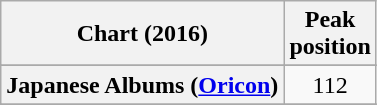<table class="wikitable sortable plainrowheaders" style="text-align:center">
<tr>
<th scope="col">Chart (2016)</th>
<th scope="col">Peak<br> position</th>
</tr>
<tr>
</tr>
<tr>
</tr>
<tr>
</tr>
<tr>
</tr>
<tr>
</tr>
<tr>
</tr>
<tr>
</tr>
<tr>
</tr>
<tr>
<th scope="row">Japanese Albums (<a href='#'>Oricon</a>)</th>
<td>112</td>
</tr>
<tr>
</tr>
<tr>
</tr>
<tr>
</tr>
<tr>
</tr>
<tr>
</tr>
<tr>
</tr>
<tr>
</tr>
</table>
